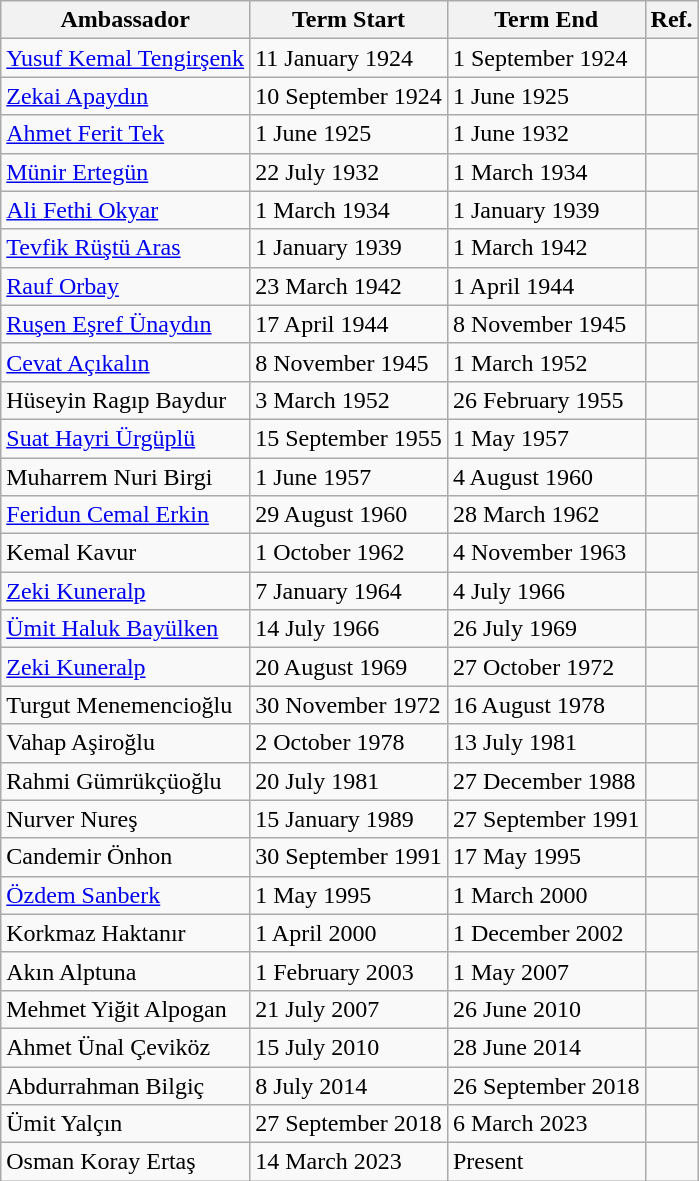<table class="wikitable">
<tr>
<th>Ambassador</th>
<th>Term Start</th>
<th>Term End</th>
<th>Ref.</th>
</tr>
<tr>
<td><a href='#'>Yusuf Kemal Tengirşenk</a></td>
<td>11 January 1924</td>
<td>1 September 1924</td>
<td></td>
</tr>
<tr>
<td><a href='#'>Zekai Apaydın</a></td>
<td>10 September 1924</td>
<td>1 June 1925</td>
<td></td>
</tr>
<tr>
<td><a href='#'>Ahmet Ferit Tek</a></td>
<td>1 June 1925</td>
<td>1 June 1932</td>
<td></td>
</tr>
<tr>
<td><a href='#'>Münir Ertegün</a></td>
<td>22 July 1932</td>
<td>1 March 1934</td>
<td></td>
</tr>
<tr>
<td><a href='#'>Ali Fethi Okyar</a></td>
<td>1 March 1934</td>
<td>1 January 1939</td>
<td></td>
</tr>
<tr>
<td><a href='#'>Tevfik Rüştü Aras</a></td>
<td>1 January 1939</td>
<td>1 March 1942</td>
<td></td>
</tr>
<tr>
<td><a href='#'>Rauf Orbay</a></td>
<td>23 March 1942</td>
<td>1 April 1944</td>
<td></td>
</tr>
<tr>
<td><a href='#'>Ruşen Eşref Ünaydın</a></td>
<td>17 April 1944</td>
<td>8 November 1945</td>
<td></td>
</tr>
<tr>
<td><a href='#'>Cevat Açıkalın</a></td>
<td>8 November 1945</td>
<td>1 March 1952</td>
<td></td>
</tr>
<tr>
<td>Hüseyin Ragıp Baydur</td>
<td>3 March 1952</td>
<td>26 February 1955</td>
<td></td>
</tr>
<tr>
<td><a href='#'>Suat Hayri Ürgüplü</a></td>
<td>15 September 1955</td>
<td>1 May 1957</td>
<td></td>
</tr>
<tr>
<td>Muharrem Nuri Birgi</td>
<td>1 June 1957</td>
<td>4 August 1960</td>
<td></td>
</tr>
<tr>
<td><a href='#'>Feridun Cemal Erkin</a></td>
<td>29 August 1960</td>
<td>28 March 1962</td>
<td></td>
</tr>
<tr>
<td>Kemal Kavur</td>
<td>1 October 1962</td>
<td>4 November 1963</td>
<td></td>
</tr>
<tr>
<td><a href='#'>Zeki Kuneralp</a></td>
<td>7 January 1964</td>
<td>4 July 1966</td>
<td></td>
</tr>
<tr>
<td><a href='#'>Ümit Haluk Bayülken</a></td>
<td>14 July 1966</td>
<td>26 July 1969</td>
<td></td>
</tr>
<tr>
<td><a href='#'>Zeki Kuneralp</a></td>
<td>20 August 1969</td>
<td>27 October 1972</td>
<td></td>
</tr>
<tr>
<td>Turgut Menemencioğlu</td>
<td>30 November 1972</td>
<td>16 August 1978</td>
<td></td>
</tr>
<tr>
<td>Vahap Aşiroğlu</td>
<td>2 October 1978</td>
<td>13 July 1981</td>
<td></td>
</tr>
<tr>
<td>Rahmi Gümrükçüoğlu</td>
<td>20 July 1981</td>
<td>27 December 1988</td>
<td></td>
</tr>
<tr>
<td>Nurver Nureş</td>
<td>15 January 1989</td>
<td>27 September 1991</td>
<td></td>
</tr>
<tr>
<td>Candemir Önhon</td>
<td>30 September 1991</td>
<td>17 May 1995</td>
<td></td>
</tr>
<tr>
<td><a href='#'>Özdem Sanberk</a></td>
<td>1 May 1995</td>
<td>1 March 2000</td>
<td></td>
</tr>
<tr>
<td>Korkmaz Haktanır</td>
<td>1 April 2000</td>
<td>1 December 2002</td>
<td></td>
</tr>
<tr>
<td>Akın Alptuna</td>
<td>1 February 2003</td>
<td>1 May 2007</td>
<td></td>
</tr>
<tr>
<td>Mehmet Yiğit Alpogan</td>
<td>21 July 2007</td>
<td>26 June 2010</td>
<td></td>
</tr>
<tr>
<td>Ahmet Ünal Çeviköz</td>
<td>15 July 2010</td>
<td>28 June 2014</td>
<td></td>
</tr>
<tr>
<td>Abdurrahman Bilgiç</td>
<td>8 July 2014</td>
<td>26 September 2018</td>
<td></td>
</tr>
<tr>
<td>Ümit Yalçın</td>
<td>27 September 2018</td>
<td>6 March 2023</td>
<td></td>
</tr>
<tr>
<td>Osman Koray Ertaş</td>
<td>14 March 2023</td>
<td>Present</td>
<td></td>
</tr>
</table>
